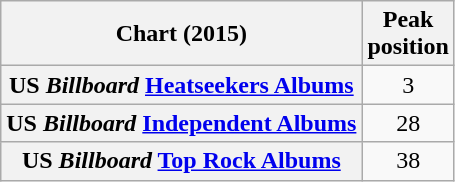<table class="wikitable sortable plainrowheaders" style="text-align:center">
<tr>
<th scope="col">Chart (2015)</th>
<th scope="col">Peak<br> position</th>
</tr>
<tr>
<th scope="row">US <em>Billboard</em> <a href='#'>Heatseekers Albums</a></th>
<td>3</td>
</tr>
<tr>
<th scope="row">US <em>Billboard</em> <a href='#'>Independent Albums</a></th>
<td>28</td>
</tr>
<tr>
<th scope="row">US <em>Billboard</em> <a href='#'>Top Rock Albums</a></th>
<td>38</td>
</tr>
</table>
